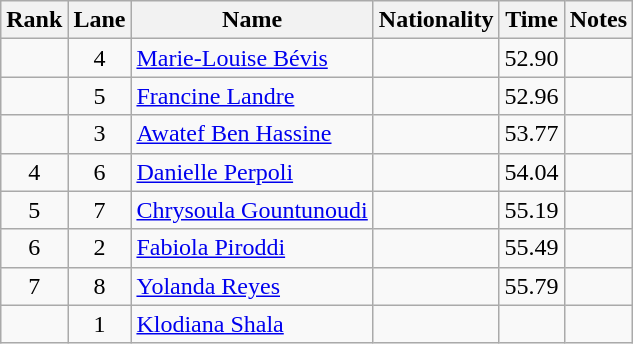<table class="wikitable sortable" style="text-align:center">
<tr>
<th>Rank</th>
<th>Lane</th>
<th>Name</th>
<th>Nationality</th>
<th>Time</th>
<th>Notes</th>
</tr>
<tr>
<td></td>
<td>4</td>
<td align=left><a href='#'>Marie-Louise Bévis</a></td>
<td align=left></td>
<td>52.90</td>
<td></td>
</tr>
<tr>
<td></td>
<td>5</td>
<td align=left><a href='#'>Francine Landre</a></td>
<td align=left></td>
<td>52.96</td>
<td></td>
</tr>
<tr>
<td></td>
<td>3</td>
<td align=left><a href='#'>Awatef Ben Hassine</a></td>
<td align=left></td>
<td>53.77</td>
<td></td>
</tr>
<tr>
<td>4</td>
<td>6</td>
<td align=left><a href='#'>Danielle Perpoli</a></td>
<td align=left></td>
<td>54.04</td>
<td></td>
</tr>
<tr>
<td>5</td>
<td>7</td>
<td align=left><a href='#'>Chrysoula Gountunoudi</a></td>
<td align=left></td>
<td>55.19</td>
<td></td>
</tr>
<tr>
<td>6</td>
<td>2</td>
<td align=left><a href='#'>Fabiola Piroddi</a></td>
<td align=left></td>
<td>55.49</td>
<td></td>
</tr>
<tr>
<td>7</td>
<td>8</td>
<td align=left><a href='#'>Yolanda Reyes</a></td>
<td align=left></td>
<td>55.79</td>
<td></td>
</tr>
<tr>
<td></td>
<td>1</td>
<td align=left><a href='#'>Klodiana Shala</a></td>
<td align=left></td>
<td></td>
<td></td>
</tr>
</table>
